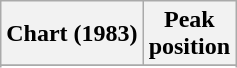<table class="wikitable sortable plainrowheaders">
<tr>
<th scope="col">Chart (1983)</th>
<th scope="col">Peak<br>position</th>
</tr>
<tr>
</tr>
<tr>
</tr>
</table>
